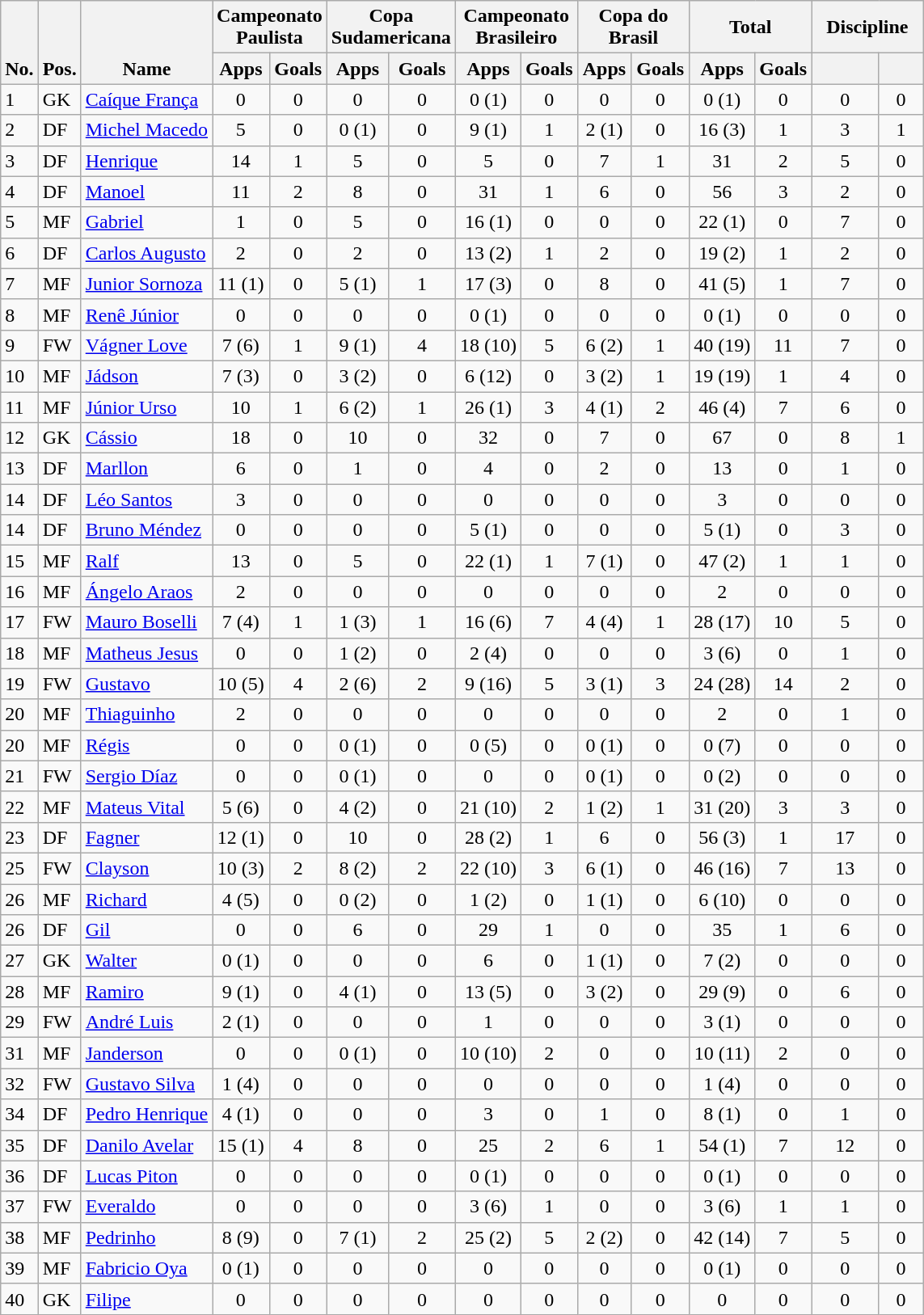<table class="wikitable" style="text-align:center">
<tr>
<th rowspan="2" valign="bottom">No.</th>
<th rowspan="2" valign="bottom">Pos.</th>
<th rowspan="2" valign="bottom">Name</th>
<th colspan="2" width="85">Campeonato Paulista</th>
<th colspan="2" width="85">Copa Sudamericana</th>
<th colspan="2" width="85">Campeonato Brasileiro</th>
<th colspan="2" width="85">Copa do Brasil</th>
<th colspan="2" width="85">Total</th>
<th colspan="2" width="85">Discipline</th>
</tr>
<tr>
<th>Apps</th>
<th>Goals</th>
<th>Apps</th>
<th>Goals</th>
<th>Apps</th>
<th>Goals</th>
<th>Apps</th>
<th>Goals</th>
<th>Apps</th>
<th>Goals</th>
<th></th>
<th></th>
</tr>
<tr>
<td align="left">1</td>
<td align="left">GK</td>
<td align="left"> <a href='#'>Caíque França</a></td>
<td>0</td>
<td>0</td>
<td>0</td>
<td>0</td>
<td>0 (1)</td>
<td>0</td>
<td>0</td>
<td>0</td>
<td>0 (1)</td>
<td>0</td>
<td>0</td>
<td>0</td>
</tr>
<tr>
<td align="left">2</td>
<td align="left">DF</td>
<td align="left"> <a href='#'>Michel Macedo</a></td>
<td>5</td>
<td>0</td>
<td>0 (1)</td>
<td>0</td>
<td>9 (1)</td>
<td>1</td>
<td>2 (1)</td>
<td>0</td>
<td>16 (3)</td>
<td>1</td>
<td>3</td>
<td>1</td>
</tr>
<tr>
<td align="left">3</td>
<td align="left">DF</td>
<td align="left"> <a href='#'>Henrique</a></td>
<td>14</td>
<td>1</td>
<td>5</td>
<td>0</td>
<td>5</td>
<td>0</td>
<td>7</td>
<td>1</td>
<td>31</td>
<td>2</td>
<td>5</td>
<td>0</td>
</tr>
<tr>
<td align="left">4</td>
<td align="left">DF</td>
<td align="left"> <a href='#'>Manoel</a></td>
<td>11</td>
<td>2</td>
<td>8</td>
<td>0</td>
<td>31</td>
<td>1</td>
<td>6</td>
<td>0</td>
<td>56</td>
<td>3</td>
<td>2</td>
<td>0</td>
</tr>
<tr>
<td align="left">5</td>
<td align="left">MF</td>
<td align="left"> <a href='#'>Gabriel</a></td>
<td>1</td>
<td>0</td>
<td>5</td>
<td>0</td>
<td>16 (1)</td>
<td>0</td>
<td>0</td>
<td>0</td>
<td>22 (1)</td>
<td>0</td>
<td>7</td>
<td>0</td>
</tr>
<tr>
<td align="left">6</td>
<td align="left">DF</td>
<td align="left"> <a href='#'>Carlos Augusto</a></td>
<td>2</td>
<td>0</td>
<td>2</td>
<td>0</td>
<td>13 (2)</td>
<td>1</td>
<td>2</td>
<td>0</td>
<td>19 (2)</td>
<td>1</td>
<td>2</td>
<td>0</td>
</tr>
<tr>
<td align="left">7</td>
<td align="left">MF</td>
<td align="left"> <a href='#'>Junior Sornoza</a></td>
<td>11 (1)</td>
<td>0</td>
<td>5 (1)</td>
<td>1</td>
<td>17 (3)</td>
<td>0</td>
<td>8</td>
<td>0</td>
<td>41 (5)</td>
<td>1</td>
<td>7</td>
<td>0</td>
</tr>
<tr>
<td align="left">8</td>
<td align="left">MF</td>
<td align="left"> <a href='#'>Renê Júnior</a></td>
<td>0</td>
<td>0</td>
<td>0</td>
<td>0</td>
<td>0 (1)</td>
<td>0</td>
<td>0</td>
<td>0</td>
<td>0 (1)</td>
<td>0</td>
<td>0</td>
<td>0</td>
</tr>
<tr>
<td align="left">9</td>
<td align="left">FW</td>
<td align="left"> <a href='#'>Vágner Love</a></td>
<td>7 (6)</td>
<td>1</td>
<td>9 (1)</td>
<td>4</td>
<td>18 (10)</td>
<td>5</td>
<td>6 (2)</td>
<td>1</td>
<td>40 (19)</td>
<td>11</td>
<td>7</td>
<td>0</td>
</tr>
<tr>
<td align="left">10</td>
<td align="left">MF</td>
<td align="left"> <a href='#'>Jádson</a></td>
<td>7 (3)</td>
<td>0</td>
<td>3 (2)</td>
<td>0</td>
<td>6 (12)</td>
<td>0</td>
<td>3 (2)</td>
<td>1</td>
<td>19 (19)</td>
<td>1</td>
<td>4</td>
<td>0</td>
</tr>
<tr>
<td align="left">11</td>
<td align="left">MF</td>
<td align="left"> <a href='#'>Júnior Urso</a></td>
<td>10</td>
<td>1</td>
<td>6 (2)</td>
<td>1</td>
<td>26 (1)</td>
<td>3</td>
<td>4 (1)</td>
<td>2</td>
<td>46 (4)</td>
<td>7</td>
<td>6</td>
<td>0</td>
</tr>
<tr>
<td align="left">12</td>
<td align="left">GK</td>
<td align="left"> <a href='#'>Cássio</a></td>
<td>18</td>
<td>0</td>
<td>10</td>
<td>0</td>
<td>32</td>
<td>0</td>
<td>7</td>
<td>0</td>
<td>67</td>
<td>0</td>
<td>8</td>
<td>1</td>
</tr>
<tr>
<td align="left">13</td>
<td align="left">DF</td>
<td align="left"> <a href='#'>Marllon</a></td>
<td>6</td>
<td>0</td>
<td>1</td>
<td>0</td>
<td>4</td>
<td>0</td>
<td>2</td>
<td>0</td>
<td>13</td>
<td>0</td>
<td>1</td>
<td>0</td>
</tr>
<tr>
<td align="left">14</td>
<td align="left">DF</td>
<td align="left"> <a href='#'>Léo Santos</a></td>
<td>3</td>
<td>0</td>
<td>0</td>
<td>0</td>
<td>0</td>
<td>0</td>
<td>0</td>
<td>0</td>
<td>3</td>
<td>0</td>
<td>0</td>
<td>0</td>
</tr>
<tr>
<td align="left">14</td>
<td align="left">DF</td>
<td align="left"> <a href='#'>Bruno Méndez</a></td>
<td>0</td>
<td>0</td>
<td>0</td>
<td>0</td>
<td>5 (1)</td>
<td>0</td>
<td>0</td>
<td>0</td>
<td>5 (1)</td>
<td>0</td>
<td>3</td>
<td>0</td>
</tr>
<tr>
<td align="left">15</td>
<td align="left">MF</td>
<td align="left"> <a href='#'>Ralf</a></td>
<td>13</td>
<td>0</td>
<td>5</td>
<td>0</td>
<td>22 (1)</td>
<td>1</td>
<td>7 (1)</td>
<td>0</td>
<td>47 (2)</td>
<td>1</td>
<td>1</td>
<td>0</td>
</tr>
<tr>
<td align="left">16</td>
<td align="left">MF</td>
<td align="left"> <a href='#'>Ángelo Araos</a></td>
<td>2</td>
<td>0</td>
<td>0</td>
<td>0</td>
<td>0</td>
<td>0</td>
<td>0</td>
<td>0</td>
<td>2</td>
<td>0</td>
<td>0</td>
<td>0</td>
</tr>
<tr>
<td align="left">17</td>
<td align="left">FW</td>
<td align="left"> <a href='#'>Mauro Boselli</a></td>
<td>7 (4)</td>
<td>1</td>
<td>1 (3)</td>
<td>1</td>
<td>16 (6)</td>
<td>7</td>
<td>4 (4)</td>
<td>1</td>
<td>28 (17)</td>
<td>10</td>
<td>5</td>
<td>0</td>
</tr>
<tr>
<td align="left">18</td>
<td align="left">MF</td>
<td align="left"> <a href='#'>Matheus Jesus</a></td>
<td>0</td>
<td>0</td>
<td>1 (2)</td>
<td>0</td>
<td>2 (4)</td>
<td>0</td>
<td>0</td>
<td>0</td>
<td>3 (6)</td>
<td>0</td>
<td>1</td>
<td>0</td>
</tr>
<tr>
<td align="left">19</td>
<td align="left">FW</td>
<td align="left"> <a href='#'>Gustavo</a></td>
<td>10 (5)</td>
<td>4</td>
<td>2 (6)</td>
<td>2</td>
<td>9 (16)</td>
<td>5</td>
<td>3 (1)</td>
<td>3</td>
<td>24 (28)</td>
<td>14</td>
<td>2</td>
<td>0</td>
</tr>
<tr>
<td align="left">20</td>
<td align="left">MF</td>
<td align="left"> <a href='#'>Thiaguinho</a></td>
<td>2</td>
<td>0</td>
<td>0</td>
<td>0</td>
<td>0</td>
<td>0</td>
<td>0</td>
<td>0</td>
<td>2</td>
<td>0</td>
<td>1</td>
<td>0</td>
</tr>
<tr>
<td align="left">20</td>
<td align="left">MF</td>
<td align="left"> <a href='#'>Régis</a></td>
<td>0</td>
<td>0</td>
<td>0 (1)</td>
<td>0</td>
<td>0 (5)</td>
<td>0</td>
<td>0 (1)</td>
<td>0</td>
<td>0 (7)</td>
<td>0</td>
<td>0</td>
<td>0</td>
</tr>
<tr>
<td align="left">21</td>
<td align="left">FW</td>
<td align="left"> <a href='#'>Sergio Díaz</a></td>
<td>0</td>
<td>0</td>
<td>0 (1)</td>
<td>0</td>
<td>0</td>
<td>0</td>
<td>0 (1)</td>
<td>0</td>
<td>0 (2)</td>
<td>0</td>
<td>0</td>
<td>0</td>
</tr>
<tr>
<td align="left">22</td>
<td align="left">MF</td>
<td align="left"> <a href='#'>Mateus Vital</a></td>
<td>5 (6)</td>
<td>0</td>
<td>4 (2)</td>
<td>0</td>
<td>21 (10)</td>
<td>2</td>
<td>1 (2)</td>
<td>1</td>
<td>31 (20)</td>
<td>3</td>
<td>3</td>
<td>0</td>
</tr>
<tr>
<td align="left">23</td>
<td align="left">DF</td>
<td align="left"> <a href='#'>Fagner</a></td>
<td>12 (1)</td>
<td>0</td>
<td>10</td>
<td>0</td>
<td>28 (2)</td>
<td>1</td>
<td>6</td>
<td>0</td>
<td>56 (3)</td>
<td>1</td>
<td>17</td>
<td>0</td>
</tr>
<tr>
<td align="left">25</td>
<td align="left">FW</td>
<td align="left"> <a href='#'>Clayson</a></td>
<td>10 (3)</td>
<td>2</td>
<td>8 (2)</td>
<td>2</td>
<td>22 (10)</td>
<td>3</td>
<td>6 (1)</td>
<td>0</td>
<td>46 (16)</td>
<td>7</td>
<td>13</td>
<td>0</td>
</tr>
<tr>
<td align="left">26</td>
<td align="left">MF</td>
<td align="left"> <a href='#'>Richard</a></td>
<td>4 (5)</td>
<td>0</td>
<td>0 (2)</td>
<td>0</td>
<td>1 (2)</td>
<td>0</td>
<td>1 (1)</td>
<td>0</td>
<td>6 (10)</td>
<td>0</td>
<td>0</td>
<td>0</td>
</tr>
<tr>
<td align="left">26</td>
<td align="left">DF</td>
<td align="left"> <a href='#'>Gil</a></td>
<td>0</td>
<td>0</td>
<td>6</td>
<td>0</td>
<td>29</td>
<td>1</td>
<td>0</td>
<td>0</td>
<td>35</td>
<td>1</td>
<td>6</td>
<td>0</td>
</tr>
<tr>
<td align="left">27</td>
<td align="left">GK</td>
<td align="left"> <a href='#'>Walter</a></td>
<td>0 (1)</td>
<td>0</td>
<td>0</td>
<td>0</td>
<td>6</td>
<td>0</td>
<td>1 (1)</td>
<td>0</td>
<td>7 (2)</td>
<td>0</td>
<td>0</td>
<td>0</td>
</tr>
<tr>
<td align="left">28</td>
<td align="left">MF</td>
<td align="left"> <a href='#'>Ramiro</a></td>
<td>9 (1)</td>
<td>0</td>
<td>4 (1)</td>
<td>0</td>
<td>13 (5)</td>
<td>0</td>
<td>3 (2)</td>
<td>0</td>
<td>29 (9)</td>
<td>0</td>
<td>6</td>
<td>0</td>
</tr>
<tr>
<td align="left">29</td>
<td align="left">FW</td>
<td align="left"> <a href='#'>André Luis</a></td>
<td>2 (1)</td>
<td>0</td>
<td>0</td>
<td>0</td>
<td>1</td>
<td>0</td>
<td>0</td>
<td>0</td>
<td>3 (1)</td>
<td>0</td>
<td>0</td>
<td>0</td>
</tr>
<tr>
<td align="left">31</td>
<td align="left">MF</td>
<td align="left"> <a href='#'>Janderson</a></td>
<td>0</td>
<td>0</td>
<td>0 (1)</td>
<td>0</td>
<td>10 (10)</td>
<td>2</td>
<td>0</td>
<td>0</td>
<td>10 (11)</td>
<td>2</td>
<td>0</td>
<td>0</td>
</tr>
<tr>
<td align="left">32</td>
<td align="left">FW</td>
<td align="left"> <a href='#'>Gustavo Silva</a></td>
<td>1 (4)</td>
<td>0</td>
<td>0</td>
<td>0</td>
<td>0</td>
<td>0</td>
<td>0</td>
<td>0</td>
<td>1 (4)</td>
<td>0</td>
<td>0</td>
<td>0</td>
</tr>
<tr>
<td align="left">34</td>
<td align="left">DF</td>
<td align="left"> <a href='#'>Pedro Henrique</a></td>
<td>4 (1)</td>
<td>0</td>
<td>0</td>
<td>0</td>
<td>3</td>
<td>0</td>
<td>1</td>
<td>0</td>
<td>8 (1)</td>
<td>0</td>
<td>1</td>
<td>0</td>
</tr>
<tr>
<td align="left">35</td>
<td align="left">DF</td>
<td align="left"> <a href='#'>Danilo Avelar</a></td>
<td>15 (1)</td>
<td>4</td>
<td>8</td>
<td>0</td>
<td>25</td>
<td>2</td>
<td>6</td>
<td>1</td>
<td>54 (1)</td>
<td>7</td>
<td>12</td>
<td>0</td>
</tr>
<tr>
<td align="left">36</td>
<td align="left">DF</td>
<td align="left"> <a href='#'>Lucas Piton</a></td>
<td>0</td>
<td>0</td>
<td>0</td>
<td>0</td>
<td>0 (1)</td>
<td>0</td>
<td>0</td>
<td>0</td>
<td>0 (1)</td>
<td>0</td>
<td>0</td>
<td>0</td>
</tr>
<tr>
<td align="left">37</td>
<td align="left">FW</td>
<td align="left"> <a href='#'>Everaldo</a></td>
<td>0</td>
<td>0</td>
<td>0</td>
<td>0</td>
<td>3 (6)</td>
<td>1</td>
<td>0</td>
<td>0</td>
<td>3 (6)</td>
<td>1</td>
<td>1</td>
<td>0</td>
</tr>
<tr>
<td align="left">38</td>
<td align="left">MF</td>
<td align="left"> <a href='#'>Pedrinho</a></td>
<td>8 (9)</td>
<td>0</td>
<td>7 (1)</td>
<td>2</td>
<td>25 (2)</td>
<td>5</td>
<td>2 (2)</td>
<td>0</td>
<td>42 (14)</td>
<td>7</td>
<td>5</td>
<td>0</td>
</tr>
<tr>
<td align="left">39</td>
<td align="left">MF</td>
<td align="left"> <a href='#'>Fabricio Oya</a></td>
<td>0 (1)</td>
<td>0</td>
<td>0</td>
<td>0</td>
<td>0</td>
<td>0</td>
<td>0</td>
<td>0</td>
<td>0 (1)</td>
<td>0</td>
<td>0</td>
<td>0</td>
</tr>
<tr>
<td align="left">40</td>
<td align="left">GK</td>
<td align="left"> <a href='#'>Filipe</a></td>
<td>0</td>
<td>0</td>
<td>0</td>
<td>0</td>
<td>0</td>
<td>0</td>
<td>0</td>
<td>0</td>
<td>0</td>
<td>0</td>
<td>0</td>
<td>0</td>
</tr>
</table>
